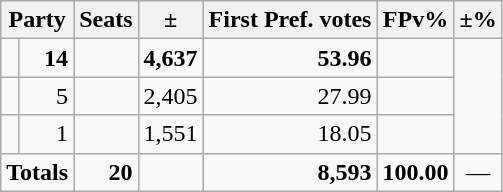<table class="wikitable" border="1">
<tr>
<th colspan="2" align="center">Party</th>
<th valign="top">Seats</th>
<th valign="top">±</th>
<th valign="top">First Pref. votes</th>
<th valign="top">FPv%</th>
<th valign="top">±%</th>
</tr>
<tr>
<td></td>
<td align="right"><strong>14</strong></td>
<td align="right"></td>
<td align="right"><strong>4,637</strong></td>
<td align="right"><strong>53.96</strong></td>
<td align="right"></td>
</tr>
<tr>
<td></td>
<td align="right">5</td>
<td align="right"></td>
<td align="right">2,405</td>
<td align="right">27.99</td>
<td align="right"></td>
</tr>
<tr>
<td></td>
<td align="right">1</td>
<td align="right"></td>
<td align="right">1,551</td>
<td align="right">18.05</td>
<td align="right"></td>
</tr>
<tr>
<td colspan="2" align="center"><strong>Totals</strong></td>
<td align="right"><strong>20</strong></td>
<td align="center"></td>
<td align="right"><strong>8,593</strong></td>
<td align="center"><strong>100.00</strong></td>
<td align="center">—</td>
</tr>
</table>
